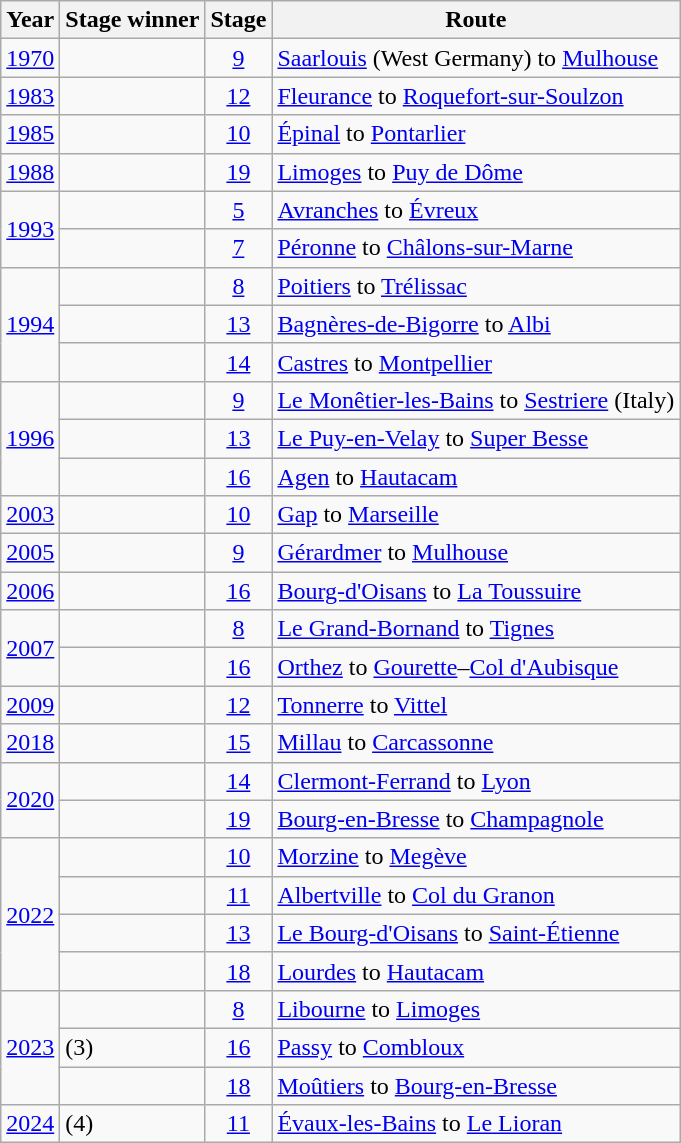<table class="wikitable sortable">
<tr>
<th>Year</th>
<th>Stage winner</th>
<th>Stage</th>
<th>Route</th>
</tr>
<tr>
<td><a href='#'>1970</a></td>
<td></td>
<td style="text-align:center;"><a href='#'>9</a></td>
<td><a href='#'>Saarlouis</a> (West Germany) to <a href='#'>Mulhouse</a></td>
</tr>
<tr>
<td><a href='#'>1983</a></td>
<td></td>
<td style="text-align:center;"><a href='#'>12</a></td>
<td><a href='#'>Fleurance</a> to <a href='#'>Roquefort-sur-Soulzon</a></td>
</tr>
<tr>
<td><a href='#'>1985</a></td>
<td></td>
<td style="text-align:center;"><a href='#'>10</a></td>
<td><a href='#'>Épinal</a> to <a href='#'>Pontarlier</a></td>
</tr>
<tr>
<td><a href='#'>1988</a></td>
<td></td>
<td style="text-align:center;"><a href='#'>19</a></td>
<td><a href='#'>Limoges</a> to <a href='#'>Puy de Dôme</a></td>
</tr>
<tr>
<td rowspan="2"><a href='#'>1993</a></td>
<td></td>
<td style="text-align:center;"><a href='#'>5</a></td>
<td><a href='#'>Avranches</a> to <a href='#'>Évreux</a></td>
</tr>
<tr>
<td></td>
<td style="text-align:center;"><a href='#'>7</a></td>
<td><a href='#'>Péronne</a> to <a href='#'>Châlons-sur-Marne</a></td>
</tr>
<tr>
<td rowspan="3"><a href='#'>1994</a></td>
<td></td>
<td style="text-align:center;"><a href='#'>8</a></td>
<td><a href='#'>Poitiers</a> to <a href='#'>Trélissac</a></td>
</tr>
<tr>
<td> </td>
<td style="text-align:center;"><a href='#'>13</a></td>
<td><a href='#'>Bagnères-de-Bigorre</a> to <a href='#'>Albi</a></td>
</tr>
<tr>
<td></td>
<td style="text-align:center;"><a href='#'>14</a></td>
<td><a href='#'>Castres</a> to <a href='#'>Montpellier</a></td>
</tr>
<tr>
<td rowspan="3"><a href='#'>1996</a></td>
<td> </td>
<td style="text-align:center;"><a href='#'>9</a></td>
<td><a href='#'>Le Monêtier-les-Bains</a> to <a href='#'>Sestriere</a> (Italy)</td>
</tr>
<tr>
<td> </td>
<td style="text-align:center;"><a href='#'>13</a></td>
<td><a href='#'>Le Puy-en-Velay</a> to <a href='#'>Super Besse</a></td>
</tr>
<tr>
<td> </td>
<td style="text-align:center;"><a href='#'>16</a></td>
<td><a href='#'>Agen</a> to <a href='#'>Hautacam</a></td>
</tr>
<tr>
<td><a href='#'>2003</a></td>
<td></td>
<td style="text-align:center;"><a href='#'>10</a></td>
<td><a href='#'>Gap</a> to <a href='#'>Marseille</a></td>
</tr>
<tr>
<td><a href='#'>2005</a></td>
<td></td>
<td style="text-align:center;"><a href='#'>9</a></td>
<td><a href='#'>Gérardmer</a> to <a href='#'>Mulhouse</a></td>
</tr>
<tr>
<td><a href='#'>2006</a></td>
<td> </td>
<td style="text-align:center;"><a href='#'>16</a></td>
<td><a href='#'>Bourg-d'Oisans</a> to <a href='#'>La Toussuire</a></td>
</tr>
<tr>
<td rowspan="2"><a href='#'>2007</a></td>
<td> </td>
<td style="text-align:center;"><a href='#'>8</a></td>
<td><a href='#'>Le Grand-Bornand</a> to <a href='#'>Tignes</a></td>
</tr>
<tr>
<td> </td>
<td style="text-align:center;"><a href='#'>16</a></td>
<td><a href='#'>Orthez</a> to <a href='#'>Gourette</a>–<a href='#'>Col d'Aubisque</a></td>
</tr>
<tr>
<td><a href='#'>2009</a></td>
<td></td>
<td style="text-align:center;"><a href='#'>12</a></td>
<td><a href='#'>Tonnerre</a> to <a href='#'>Vittel</a></td>
</tr>
<tr>
<td><a href='#'>2018</a></td>
<td></td>
<td style="text-align:center;"><a href='#'>15</a></td>
<td><a href='#'>Millau</a> to <a href='#'>Carcassonne</a></td>
</tr>
<tr>
<td rowspan="2"><a href='#'>2020</a></td>
<td></td>
<td style="text-align:center;"><a href='#'>14</a></td>
<td><a href='#'>Clermont-Ferrand</a> to <a href='#'>Lyon</a></td>
</tr>
<tr>
<td> </td>
<td style="text-align:center;"><a href='#'>19</a></td>
<td><a href='#'>Bourg-en-Bresse</a> to <a href='#'>Champagnole</a></td>
</tr>
<tr>
<td rowspan="4"><a href='#'>2022</a></td>
<td> </td>
<td style="text-align:center;"><a href='#'>10</a></td>
<td><a href='#'>Morzine</a> to <a href='#'>Megève</a></td>
</tr>
<tr>
<td></td>
<td style="text-align:center;"><a href='#'>11</a></td>
<td><a href='#'>Albertville</a> to <a href='#'>Col du Granon</a></td>
</tr>
<tr>
<td></td>
<td style="text-align:center;"><a href='#'>13</a></td>
<td><a href='#'>Le Bourg-d'Oisans</a> to <a href='#'>Saint-Étienne</a></td>
</tr>
<tr>
<td> </td>
<td style="text-align:center;"><a href='#'>18</a></td>
<td><a href='#'>Lourdes</a> to <a href='#'>Hautacam</a></td>
</tr>
<tr>
<td rowspan="3"><a href='#'>2023</a></td>
<td> </td>
<td style="text-align:center;"><a href='#'>8</a></td>
<td><a href='#'>Libourne</a> to <a href='#'>Limoges</a></td>
</tr>
<tr>
<td> (3)</td>
<td style="text-align:center;"><a href='#'>16</a></td>
<td><a href='#'>Passy</a> to <a href='#'>Combloux</a></td>
</tr>
<tr>
<td></td>
<td style="text-align:center;"><a href='#'>18</a></td>
<td><a href='#'>Moûtiers</a> to <a href='#'>Bourg-en-Bresse</a></td>
</tr>
<tr>
<td rowspan="1"><a href='#'>2024</a></td>
<td> (4)</td>
<td style="text-align:center;"><a href='#'>11</a></td>
<td><a href='#'>Évaux-les-Bains</a> to <a href='#'>Le Lioran</a></td>
</tr>
</table>
